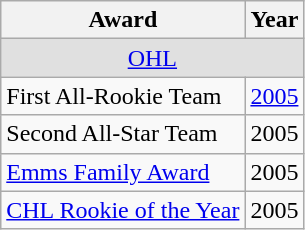<table class="wikitable">
<tr>
<th>Award</th>
<th>Year</th>
</tr>
<tr ALIGN="center" bgcolor="#e0e0e0">
<td colspan="2"><a href='#'>OHL</a></td>
</tr>
<tr>
<td>First All-Rookie Team</td>
<td><a href='#'>2005</a></td>
</tr>
<tr>
<td>Second All-Star Team</td>
<td>2005</td>
</tr>
<tr>
<td><a href='#'>Emms Family Award</a></td>
<td>2005</td>
</tr>
<tr>
<td><a href='#'>CHL Rookie of the Year</a></td>
<td>2005</td>
</tr>
</table>
